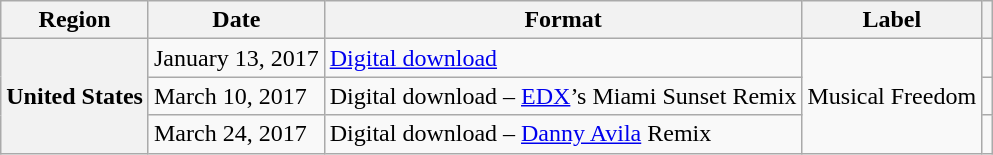<table class="wikitable plainrowheaders">
<tr>
<th>Region</th>
<th>Date</th>
<th>Format</th>
<th>Label</th>
<th></th>
</tr>
<tr>
<th rowspan="3" scope="row">United States</th>
<td>January 13, 2017</td>
<td><a href='#'>Digital download</a></td>
<td rowspan="3">Musical Freedom</td>
<td></td>
</tr>
<tr>
<td>March 10, 2017</td>
<td>Digital download – <a href='#'>EDX</a>’s Miami Sunset Remix</td>
<td></td>
</tr>
<tr>
<td>March 24, 2017</td>
<td>Digital download – <a href='#'>Danny Avila</a> Remix</td>
<td></td>
</tr>
</table>
